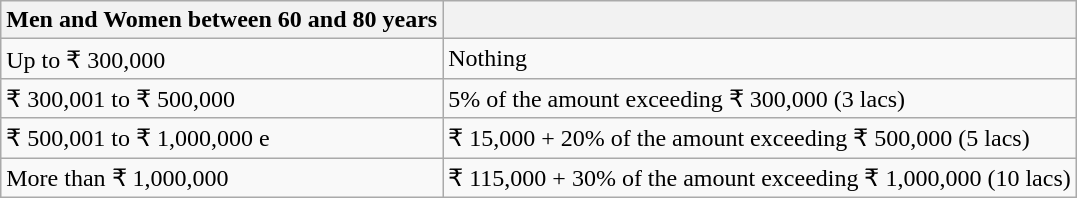<table class="wikitable">
<tr>
<th>Men and Women between 60 and 80 years</th>
<th></th>
</tr>
<tr>
<td>Up to ₹ 300,000</td>
<td>Nothing</td>
</tr>
<tr>
<td>₹ 300,001 to ₹ 500,000</td>
<td>5% of the amount exceeding ₹ 300,000 (3 lacs)</td>
</tr>
<tr>
<td>₹ 500,001 to ₹ 1,000,000 e</td>
<td>₹ 15,000 + 20% of the amount exceeding ₹ 500,000 (5 lacs)</td>
</tr>
<tr>
<td>More than ₹ 1,000,000</td>
<td>₹ 115,000 + 30% of the amount exceeding ₹ 1,000,000 (10 lacs)</td>
</tr>
</table>
